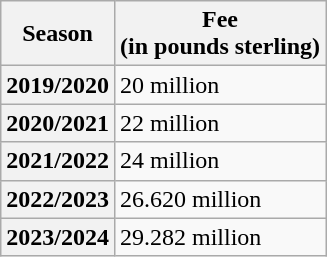<table class="wikitable">
<tr>
<th>Season</th>
<th>Fee<br>(in pounds sterling)</th>
</tr>
<tr>
<th>2019/2020</th>
<td>20 million</td>
</tr>
<tr>
<th>2020/2021</th>
<td>22 million</td>
</tr>
<tr>
<th>2021/2022</th>
<td>24 million</td>
</tr>
<tr>
<th>2022/2023</th>
<td>26.620 million</td>
</tr>
<tr>
<th>2023/2024</th>
<td>29.282 million</td>
</tr>
</table>
